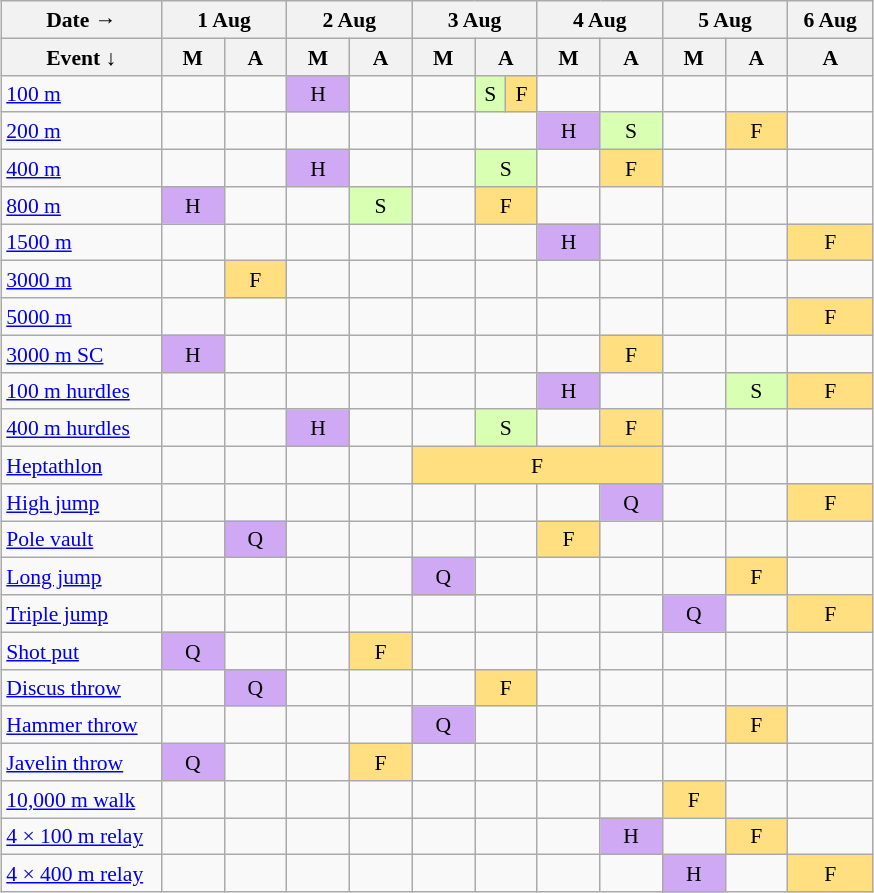<table class="wikitable" style="text-align:center; margin:0.5em auto; font-size:90%; line-height:1.25em;">
<tr>
<th>Date →</th>
<th colspan=2>1 Aug</th>
<th colspan=2>2 Aug</th>
<th colspan=3>3 Aug</th>
<th colspan=2>4 Aug</th>
<th colspan=2>5 Aug</th>
<th>6 Aug</th>
</tr>
<tr>
<th width="100px">Event ↓</th>
<th width="35px">M</th>
<th width="35px">A</th>
<th width="35px">M</th>
<th width="35px">A</th>
<th width="35px">M</th>
<th width="35px" colspan=2>A</th>
<th width="35px">M</th>
<th width="35px">A</th>
<th width="35px">M</th>
<th width="35px">A</th>
<th width="50px">A</th>
</tr>
<tr>
<td align="left"><a href='#'>100 m</a></td>
<td></td>
<td></td>
<td bgcolor="#D0A9F5">H</td>
<td></td>
<td></td>
<td bgcolor="#D9FFB2">S</td>
<td bgcolor="#FFDF80">F</td>
<td></td>
<td></td>
<td></td>
<td></td>
<td></td>
</tr>
<tr>
<td align="left"><a href='#'>200 m</a></td>
<td></td>
<td></td>
<td></td>
<td></td>
<td></td>
<td colspan=2></td>
<td bgcolor="#D0A9F5">H</td>
<td bgcolor="#D9FFB2">S</td>
<td></td>
<td bgcolor="#FFDF80">F</td>
<td></td>
</tr>
<tr>
<td align="left"><a href='#'>400 m</a></td>
<td></td>
<td></td>
<td bgcolor="#D0A9F5">H</td>
<td></td>
<td></td>
<td bgcolor="#D9FFB2" colspan=2>S</td>
<td></td>
<td bgcolor="#FFDF80">F</td>
<td></td>
<td></td>
<td></td>
</tr>
<tr>
<td align="left"><a href='#'>800 m</a></td>
<td bgcolor="#D0A9F5">H</td>
<td></td>
<td></td>
<td bgcolor="#D9FFB2">S</td>
<td></td>
<td bgcolor="#FFDF80" colspan=2>F</td>
<td></td>
<td></td>
<td></td>
<td></td>
<td></td>
</tr>
<tr>
<td align="left"><a href='#'>1500 m</a></td>
<td></td>
<td></td>
<td></td>
<td></td>
<td></td>
<td colspan=2></td>
<td bgcolor="#D0A9F5">H</td>
<td></td>
<td></td>
<td></td>
<td bgcolor="#FFDF80">F</td>
</tr>
<tr>
<td align="left"><a href='#'>3000 m</a></td>
<td></td>
<td bgcolor="#FFDF80">F</td>
<td></td>
<td></td>
<td></td>
<td colspan=2></td>
<td></td>
<td></td>
<td></td>
<td></td>
<td></td>
</tr>
<tr>
<td align="left"><a href='#'>5000 m</a></td>
<td></td>
<td></td>
<td></td>
<td></td>
<td></td>
<td colspan=2></td>
<td></td>
<td></td>
<td></td>
<td></td>
<td bgcolor="#FFDF80">F</td>
</tr>
<tr>
<td align="left"><a href='#'>3000 m SC</a></td>
<td bgcolor="#D0A9F5">H</td>
<td></td>
<td></td>
<td></td>
<td></td>
<td colspan=2></td>
<td></td>
<td bgcolor="#FFDF80">F</td>
<td></td>
<td></td>
<td></td>
</tr>
<tr>
<td align="left"><a href='#'>100 m hurdles</a></td>
<td></td>
<td></td>
<td></td>
<td></td>
<td></td>
<td colspan=2></td>
<td bgcolor="#D0A9F5">H</td>
<td></td>
<td></td>
<td bgcolor="#D9FFB2">S</td>
<td bgcolor="#FFDF80">F</td>
</tr>
<tr>
<td align="left"><a href='#'>400 m hurdles</a></td>
<td></td>
<td></td>
<td bgcolor="#D0A9F5">H</td>
<td></td>
<td></td>
<td bgcolor="#D9FFB2" colspan=2>S</td>
<td></td>
<td bgcolor="#FFDF80">F</td>
<td></td>
<td></td>
<td></td>
</tr>
<tr>
<td align="left"><a href='#'>Heptathlon</a></td>
<td></td>
<td></td>
<td></td>
<td></td>
<td bgcolor="#FFDF80" colspan=5>F</td>
<td></td>
<td></td>
<td></td>
</tr>
<tr>
<td align="left"><a href='#'>High jump</a></td>
<td></td>
<td></td>
<td></td>
<td></td>
<td></td>
<td colspan=2></td>
<td></td>
<td bgcolor="#D0A9F5">Q</td>
<td></td>
<td></td>
<td bgcolor="#FFDF80">F</td>
</tr>
<tr>
<td align="left"><a href='#'>Pole vault</a></td>
<td></td>
<td bgcolor="#D0A9F5">Q</td>
<td></td>
<td></td>
<td></td>
<td colspan=2></td>
<td bgcolor="#FFDF80">F</td>
<td></td>
<td></td>
<td></td>
<td></td>
</tr>
<tr>
<td align="left"><a href='#'>Long jump</a></td>
<td></td>
<td></td>
<td></td>
<td></td>
<td bgcolor="#D0A9F5">Q</td>
<td colspan=2></td>
<td></td>
<td></td>
<td></td>
<td bgcolor="#FFDF80">F</td>
<td></td>
</tr>
<tr>
<td align="left"><a href='#'>Triple jump</a></td>
<td></td>
<td></td>
<td></td>
<td></td>
<td></td>
<td colspan=2></td>
<td></td>
<td></td>
<td bgcolor="#D0A9F5">Q</td>
<td></td>
<td bgcolor="#FFDF80">F</td>
</tr>
<tr>
<td align="left"><a href='#'>Shot put</a></td>
<td bgcolor="#D0A9F5">Q</td>
<td></td>
<td></td>
<td bgcolor="#FFDF80">F</td>
<td></td>
<td colspan=2></td>
<td></td>
<td></td>
<td></td>
<td></td>
<td></td>
</tr>
<tr>
<td align="left"><a href='#'>Discus throw</a></td>
<td></td>
<td bgcolor="#D0A9F5">Q</td>
<td></td>
<td></td>
<td></td>
<td bgcolor="#FFDF80" colspan=2>F</td>
<td></td>
<td></td>
<td></td>
<td></td>
<td></td>
</tr>
<tr>
<td align="left"><a href='#'>Hammer throw</a></td>
<td></td>
<td></td>
<td></td>
<td></td>
<td bgcolor="#D0A9F5">Q</td>
<td colspan=2></td>
<td></td>
<td></td>
<td></td>
<td bgcolor="#FFDF80">F</td>
<td></td>
</tr>
<tr>
<td align="left"><a href='#'>Javelin throw</a></td>
<td bgcolor="#D0A9F5">Q</td>
<td></td>
<td></td>
<td bgcolor="#FFDF80">F</td>
<td></td>
<td colspan=2></td>
<td></td>
<td></td>
<td></td>
<td></td>
<td></td>
</tr>
<tr>
<td align="left"><a href='#'>10,000 m walk</a></td>
<td></td>
<td></td>
<td></td>
<td></td>
<td></td>
<td colspan=2></td>
<td></td>
<td></td>
<td bgcolor="#FFDF80">F</td>
<td></td>
<td></td>
</tr>
<tr>
<td align="left"><a href='#'>4 × 100 m relay</a></td>
<td></td>
<td></td>
<td></td>
<td></td>
<td></td>
<td colspan=2></td>
<td></td>
<td bgcolor="#D0A9F5">H</td>
<td></td>
<td bgcolor="#FFDF80">F</td>
<td></td>
</tr>
<tr>
<td align="left"><a href='#'>4 × 400 m relay</a></td>
<td></td>
<td></td>
<td></td>
<td></td>
<td></td>
<td colspan=2></td>
<td></td>
<td></td>
<td bgcolor="#D0A9F5">H</td>
<td></td>
<td bgcolor="#FFDF80">F</td>
</tr>
</table>
